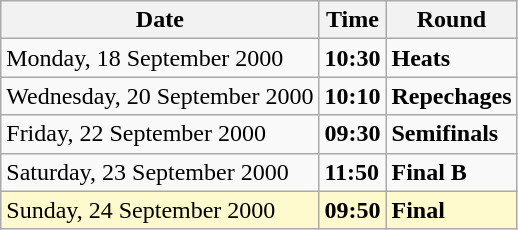<table class="wikitable">
<tr>
<th>Date</th>
<th>Time</th>
<th>Round</th>
</tr>
<tr>
<td>Monday, 18 September 2000</td>
<td><strong>10:30</strong></td>
<td><strong>Heats</strong></td>
</tr>
<tr>
<td>Wednesday, 20 September 2000</td>
<td><strong>10:10</strong></td>
<td><strong>Repechages</strong></td>
</tr>
<tr>
<td>Friday, 22 September 2000</td>
<td><strong>09:30</strong></td>
<td><strong>Semifinals</strong></td>
</tr>
<tr>
<td>Saturday, 23 September 2000</td>
<td><strong>11:50</strong></td>
<td><strong>Final B</strong></td>
</tr>
<tr>
<td style=background:lemonchiffon>Sunday, 24 September 2000</td>
<td style=background:lemonchiffon><strong>09:50</strong></td>
<td style=background:lemonchiffon><strong>Final</strong></td>
</tr>
</table>
